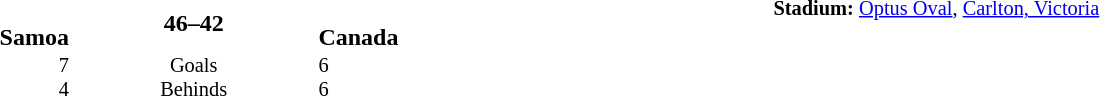<table style="width: 100%; background: transparent;" cellspacing="0">
<tr>
<td align=center valign=top rowspan=3 width=15%></td>
</tr>
<tr>
<td width=24% align=right><br><strong>Samoa</strong></td>
<td align=center width=13%><strong>46–42</strong></td>
<td width=24%><br><strong>Canada</strong></td>
<td style=font-size:85% rowspan=2 valign=top><strong>Stadium:</strong> <a href='#'>Optus Oval</a>, <a href='#'>Carlton, Victoria</a></td>
</tr>
<tr style=font-size:85%>
<td align=right valign=top>7<br> 4</td>
<td align=center valign=top>Goals <br>Behinds</td>
<td valign=top>6<br> 6</td>
</tr>
</table>
